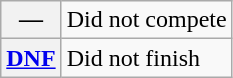<table class="wikitable">
<tr>
<th scope="row">—</th>
<td>Did not compete</td>
</tr>
<tr>
<th scope="row"><a href='#'>DNF</a></th>
<td>Did not finish</td>
</tr>
</table>
